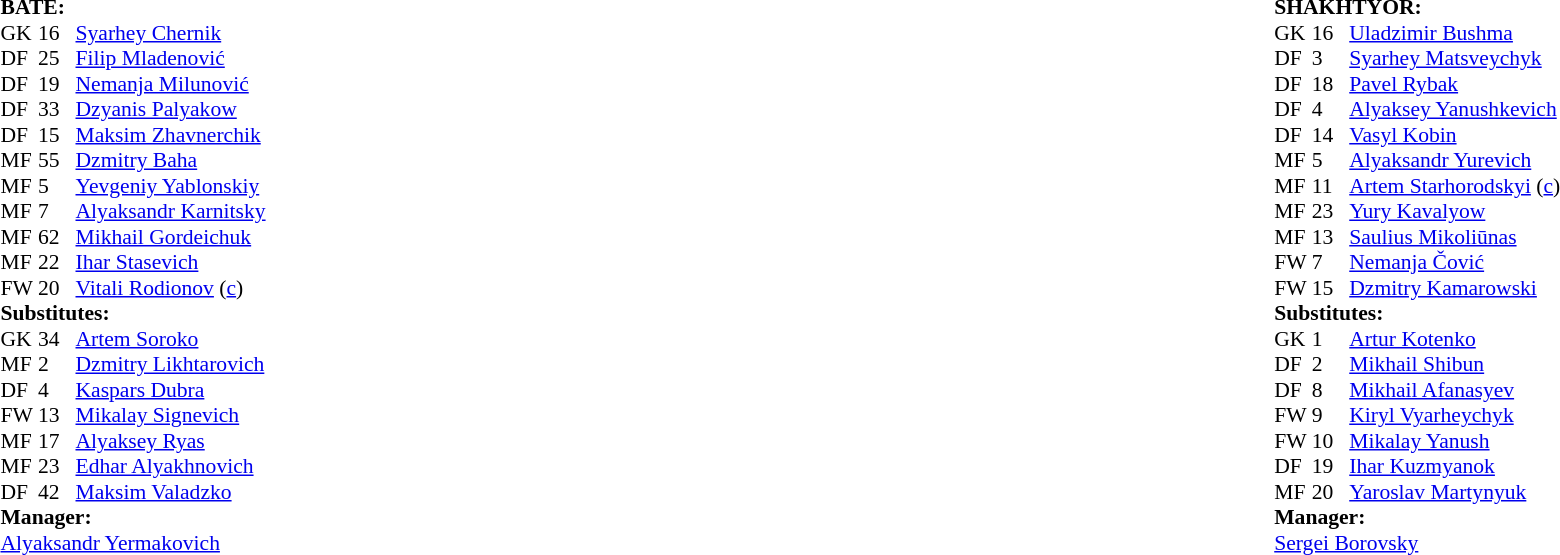<table width="100%">
<tr>
<td valign="top" width="50%"><br><table style="font-size: 90%" cellspacing="0" cellpadding="0">
<tr>
<td colspan="4"><strong>BATE:</strong></td>
</tr>
<tr>
<th width=25></th>
<th width=25></th>
</tr>
<tr>
<td>GK</td>
<td>16</td>
<td> <a href='#'>Syarhey Chernik</a></td>
</tr>
<tr>
<td>DF</td>
<td>25</td>
<td> <a href='#'>Filip Mladenović</a></td>
</tr>
<tr>
<td>DF</td>
<td>19</td>
<td> <a href='#'>Nemanja Milunović</a></td>
<td></td>
</tr>
<tr>
<td>DF</td>
<td>33</td>
<td> <a href='#'>Dzyanis Palyakow</a></td>
</tr>
<tr>
<td>DF</td>
<td>15</td>
<td> <a href='#'>Maksim Zhavnerchik</a></td>
</tr>
<tr>
<td>MF</td>
<td>55</td>
<td> <a href='#'>Dzmitry Baha</a></td>
<td></td>
<td></td>
</tr>
<tr>
<td>MF</td>
<td>5</td>
<td> <a href='#'>Yevgeniy Yablonskiy</a></td>
</tr>
<tr>
<td>MF</td>
<td>7</td>
<td> <a href='#'>Alyaksandr Karnitsky</a></td>
</tr>
<tr>
<td>MF</td>
<td>62</td>
<td> <a href='#'>Mikhail Gordeichuk</a></td>
<td></td>
</tr>
<tr>
<td>MF</td>
<td>22</td>
<td> <a href='#'>Ihar Stasevich</a></td>
<td></td>
<td></td>
</tr>
<tr>
<td>FW</td>
<td>20</td>
<td> <a href='#'>Vitali Rodionov</a> (<a href='#'>c</a>)</td>
<td></td>
<td></td>
</tr>
<tr>
<td colspan=3><strong>Substitutes:</strong></td>
</tr>
<tr>
<td>GK</td>
<td>34</td>
<td> <a href='#'>Artem Soroko</a></td>
</tr>
<tr>
<td>MF</td>
<td>2</td>
<td> <a href='#'>Dzmitry Likhtarovich</a></td>
</tr>
<tr>
<td>DF</td>
<td>4</td>
<td> <a href='#'>Kaspars Dubra</a></td>
</tr>
<tr>
<td>FW</td>
<td>13</td>
<td> <a href='#'>Mikalay Signevich</a></td>
<td></td>
<td></td>
</tr>
<tr>
<td>MF</td>
<td>17</td>
<td> <a href='#'>Alyaksey Ryas</a></td>
<td></td>
<td></td>
</tr>
<tr>
<td>MF</td>
<td>23</td>
<td> <a href='#'>Edhar Alyakhnovich</a></td>
</tr>
<tr>
<td>DF</td>
<td>42</td>
<td> <a href='#'>Maksim Valadzko</a></td>
<td></td>
<td></td>
</tr>
<tr>
<td colspan=3><strong>Manager:</strong></td>
</tr>
<tr>
<td colspan=4> <a href='#'>Alyaksandr Yermakovich</a></td>
</tr>
</table>
</td>
<td valign="top" width="50%"><br><table style="font-size:90%" cellspacing="0" cellpadding="0" align=center>
<tr>
<td colspan="4"><strong>SHAKHTYOR:</strong></td>
</tr>
<tr>
<th width=25></th>
<th width=25></th>
</tr>
<tr>
<td>GK</td>
<td>16</td>
<td> <a href='#'>Uladzimir Bushma</a></td>
</tr>
<tr>
<td>DF</td>
<td>3</td>
<td> <a href='#'>Syarhey Matsveychyk</a></td>
</tr>
<tr>
<td>DF</td>
<td>18</td>
<td> <a href='#'>Pavel Rybak</a></td>
</tr>
<tr>
<td>DF</td>
<td>4</td>
<td> <a href='#'>Alyaksey Yanushkevich</a></td>
</tr>
<tr>
<td>DF</td>
<td>14</td>
<td> <a href='#'>Vasyl Kobin</a></td>
</tr>
<tr>
<td>MF</td>
<td>5</td>
<td> <a href='#'>Alyaksandr Yurevich</a></td>
<td></td>
<td></td>
</tr>
<tr>
<td>MF</td>
<td>11</td>
<td> <a href='#'>Artem Starhorodskyi</a> (<a href='#'>c</a>)</td>
<td></td>
</tr>
<tr>
<td>MF</td>
<td>23</td>
<td> <a href='#'>Yury Kavalyow</a></td>
</tr>
<tr>
<td>MF</td>
<td>13</td>
<td> <a href='#'>Saulius Mikoliūnas</a></td>
<td></td>
<td></td>
</tr>
<tr>
<td>FW</td>
<td>7</td>
<td> <a href='#'>Nemanja Čović</a></td>
</tr>
<tr>
<td>FW</td>
<td>15</td>
<td> <a href='#'>Dzmitry Kamarowski</a></td>
<td></td>
</tr>
<tr>
<td colspan=3><strong>Substitutes:</strong></td>
</tr>
<tr>
<td>GK</td>
<td>1</td>
<td> <a href='#'>Artur Kotenko</a></td>
</tr>
<tr>
<td>DF</td>
<td>2</td>
<td> <a href='#'>Mikhail Shibun</a></td>
<td></td>
<td></td>
</tr>
<tr>
<td>DF</td>
<td>8</td>
<td> <a href='#'>Mikhail Afanasyev</a></td>
</tr>
<tr>
<td>FW</td>
<td>9</td>
<td> <a href='#'>Kiryl Vyarheychyk</a></td>
</tr>
<tr>
<td>FW</td>
<td>10</td>
<td> <a href='#'>Mikalay Yanush</a></td>
</tr>
<tr>
<td>DF</td>
<td>19</td>
<td> <a href='#'>Ihar Kuzmyanok</a></td>
</tr>
<tr>
<td>MF</td>
<td>20</td>
<td> <a href='#'>Yaroslav Martynyuk</a></td>
<td></td>
<td></td>
</tr>
<tr>
<td colspan=3><strong>Manager:</strong></td>
</tr>
<tr>
<td colspan=4> <a href='#'>Sergei Borovsky</a></td>
</tr>
</table>
</td>
</tr>
</table>
